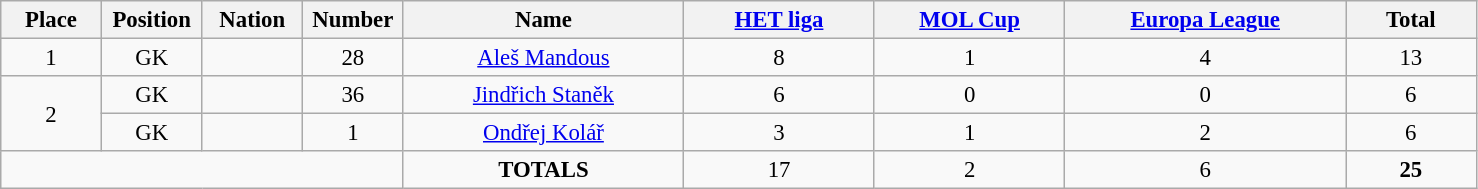<table class="wikitable" style="font-size: 95%; text-align: center;">
<tr>
<th width=60>Place</th>
<th width=60>Position</th>
<th width=60>Nation</th>
<th width=60>Number</th>
<th width=180>Name</th>
<th width=120><a href='#'>HET liga</a></th>
<th width=120><a href='#'>MOL Cup</a></th>
<th width=180><a href='#'>Europa League</a></th>
<th width=80><strong>Total</strong></th>
</tr>
<tr>
<td>1</td>
<td>GK</td>
<td></td>
<td>28</td>
<td><a href='#'>Aleš Mandous</a></td>
<td>8</td>
<td>1</td>
<td>4</td>
<td>13</td>
</tr>
<tr>
<td rowspan="2">2</td>
<td>GK</td>
<td></td>
<td>36</td>
<td><a href='#'>Jindřich Staněk</a></td>
<td>6</td>
<td>0</td>
<td>0</td>
<td>6</td>
</tr>
<tr>
<td>GK</td>
<td></td>
<td>1</td>
<td><a href='#'>Ondřej Kolář</a></td>
<td>3</td>
<td>1</td>
<td>2</td>
<td>6</td>
</tr>
<tr>
<td colspan="4"></td>
<td><strong>TOTALS</strong></td>
<td>17</td>
<td>2</td>
<td>6</td>
<td><strong>25</strong></td>
</tr>
</table>
